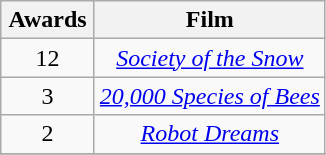<table class="wikitable plainrowheaders" style="text-align:center;">
<tr>
<th scope="col" style="width:55px;">Awards</th>
<th scope="col" style="text-align:center;">Film</th>
</tr>
<tr>
<td scope=row style="text-align:center">12</td>
<td><em><a href='#'>Society of the Snow</a></em></td>
</tr>
<tr>
<td scope=row style="text-align:center">3</td>
<td><em><a href='#'>20,000 Species of Bees</a></em></td>
</tr>
<tr>
<td scope=row style="text-align:center">2</td>
<td><em><a href='#'>Robot Dreams</a></em></td>
</tr>
<tr>
</tr>
</table>
